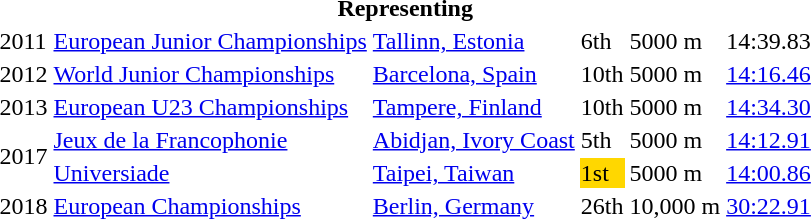<table>
<tr>
<th colspan="6">Representing </th>
</tr>
<tr>
<td>2011</td>
<td><a href='#'>European Junior Championships</a></td>
<td><a href='#'>Tallinn, Estonia</a></td>
<td>6th</td>
<td>5000 m</td>
<td>14:39.83</td>
</tr>
<tr>
<td>2012</td>
<td><a href='#'>World Junior Championships</a></td>
<td><a href='#'>Barcelona, Spain</a></td>
<td>10th</td>
<td>5000 m</td>
<td><a href='#'>14:16.46</a></td>
</tr>
<tr>
<td>2013</td>
<td><a href='#'>European U23 Championships</a></td>
<td><a href='#'>Tampere, Finland</a></td>
<td>10th</td>
<td>5000 m</td>
<td><a href='#'>14:34.30</a></td>
</tr>
<tr>
<td rowspan=2>2017</td>
<td><a href='#'>Jeux de la Francophonie</a></td>
<td><a href='#'>Abidjan, Ivory Coast</a></td>
<td>5th</td>
<td>5000 m</td>
<td><a href='#'>14:12.91</a></td>
</tr>
<tr>
<td><a href='#'>Universiade</a></td>
<td><a href='#'>Taipei, Taiwan</a></td>
<td bgcolor=gold>1st</td>
<td>5000 m</td>
<td><a href='#'>14:00.86</a></td>
</tr>
<tr>
<td>2018</td>
<td><a href='#'>European Championships</a></td>
<td><a href='#'>Berlin, Germany</a></td>
<td>26th</td>
<td>10,000 m</td>
<td><a href='#'>30:22.91</a></td>
</tr>
</table>
